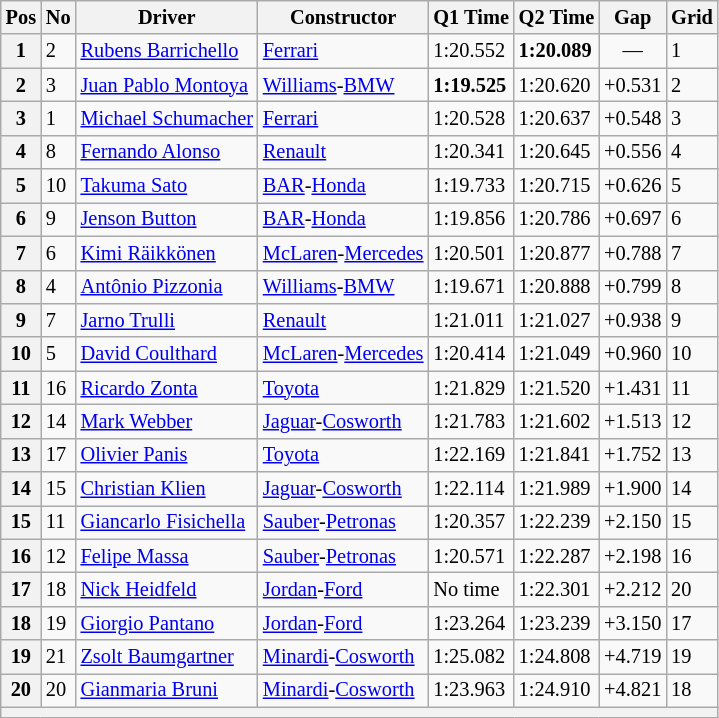<table class="wikitable sortable" style="font-size: 85%;">
<tr>
<th>Pos</th>
<th>No</th>
<th>Driver</th>
<th>Constructor</th>
<th>Q1 Time</th>
<th>Q2 Time</th>
<th>Gap</th>
<th>Grid</th>
</tr>
<tr>
<th>1</th>
<td>2</td>
<td> <a href='#'>Rubens Barrichello</a></td>
<td><a href='#'>Ferrari</a></td>
<td>1:20.552</td>
<td><strong>1:20.089</strong></td>
<td align="center">—</td>
<td>1</td>
</tr>
<tr>
<th>2</th>
<td>3</td>
<td> <a href='#'>Juan Pablo Montoya</a></td>
<td><a href='#'>Williams</a>-<a href='#'>BMW</a></td>
<td><strong>1:19.525</strong></td>
<td>1:20.620</td>
<td>+0.531</td>
<td>2</td>
</tr>
<tr>
<th>3</th>
<td>1</td>
<td> <a href='#'>Michael Schumacher</a></td>
<td><a href='#'>Ferrari</a></td>
<td>1:20.528</td>
<td>1:20.637</td>
<td>+0.548</td>
<td>3</td>
</tr>
<tr>
<th>4</th>
<td>8</td>
<td> <a href='#'>Fernando Alonso</a></td>
<td><a href='#'>Renault</a></td>
<td>1:20.341</td>
<td>1:20.645</td>
<td>+0.556</td>
<td>4</td>
</tr>
<tr>
<th>5</th>
<td>10</td>
<td> <a href='#'>Takuma Sato</a></td>
<td><a href='#'>BAR</a>-<a href='#'>Honda</a></td>
<td>1:19.733</td>
<td>1:20.715</td>
<td>+0.626</td>
<td>5</td>
</tr>
<tr>
<th>6</th>
<td>9</td>
<td> <a href='#'>Jenson Button</a></td>
<td><a href='#'>BAR</a>-<a href='#'>Honda</a></td>
<td>1:19.856</td>
<td>1:20.786</td>
<td>+0.697</td>
<td>6</td>
</tr>
<tr>
<th>7</th>
<td>6</td>
<td> <a href='#'>Kimi Räikkönen</a></td>
<td><a href='#'>McLaren</a>-<a href='#'>Mercedes</a></td>
<td>1:20.501</td>
<td>1:20.877</td>
<td>+0.788</td>
<td>7</td>
</tr>
<tr>
<th>8</th>
<td>4</td>
<td> <a href='#'>Antônio Pizzonia</a></td>
<td><a href='#'>Williams</a>-<a href='#'>BMW</a></td>
<td>1:19.671</td>
<td>1:20.888</td>
<td>+0.799</td>
<td>8</td>
</tr>
<tr>
<th>9</th>
<td>7</td>
<td> <a href='#'>Jarno Trulli</a></td>
<td><a href='#'>Renault</a></td>
<td>1:21.011</td>
<td>1:21.027</td>
<td>+0.938</td>
<td>9</td>
</tr>
<tr>
<th>10</th>
<td>5</td>
<td> <a href='#'>David Coulthard</a></td>
<td><a href='#'>McLaren</a>-<a href='#'>Mercedes</a></td>
<td>1:20.414</td>
<td>1:21.049</td>
<td>+0.960</td>
<td>10</td>
</tr>
<tr>
<th>11</th>
<td>16</td>
<td> <a href='#'>Ricardo Zonta</a></td>
<td><a href='#'>Toyota</a></td>
<td>1:21.829</td>
<td>1:21.520</td>
<td>+1.431</td>
<td>11</td>
</tr>
<tr>
<th>12</th>
<td>14</td>
<td> <a href='#'>Mark Webber</a></td>
<td><a href='#'>Jaguar</a>-<a href='#'>Cosworth</a></td>
<td>1:21.783</td>
<td>1:21.602</td>
<td>+1.513</td>
<td>12</td>
</tr>
<tr>
<th>13</th>
<td>17</td>
<td> <a href='#'>Olivier Panis</a></td>
<td><a href='#'>Toyota</a></td>
<td>1:22.169</td>
<td>1:21.841</td>
<td>+1.752</td>
<td>13</td>
</tr>
<tr>
<th>14</th>
<td>15</td>
<td> <a href='#'>Christian Klien</a></td>
<td><a href='#'>Jaguar</a>-<a href='#'>Cosworth</a></td>
<td>1:22.114</td>
<td>1:21.989</td>
<td>+1.900</td>
<td>14</td>
</tr>
<tr>
<th>15</th>
<td>11</td>
<td> <a href='#'>Giancarlo Fisichella</a></td>
<td><a href='#'>Sauber</a>-<a href='#'>Petronas</a></td>
<td>1:20.357</td>
<td>1:22.239</td>
<td>+2.150</td>
<td>15</td>
</tr>
<tr>
<th>16</th>
<td>12</td>
<td> <a href='#'>Felipe Massa</a></td>
<td><a href='#'>Sauber</a>-<a href='#'>Petronas</a></td>
<td>1:20.571</td>
<td>1:22.287</td>
<td>+2.198</td>
<td>16</td>
</tr>
<tr>
<th>17</th>
<td>18</td>
<td> <a href='#'>Nick Heidfeld</a></td>
<td><a href='#'>Jordan</a>-<a href='#'>Ford</a></td>
<td>No time</td>
<td>1:22.301</td>
<td>+2.212</td>
<td>20</td>
</tr>
<tr>
<th>18</th>
<td>19</td>
<td> <a href='#'>Giorgio Pantano</a></td>
<td><a href='#'>Jordan</a>-<a href='#'>Ford</a></td>
<td>1:23.264</td>
<td>1:23.239</td>
<td>+3.150</td>
<td>17</td>
</tr>
<tr>
<th>19</th>
<td>21</td>
<td> <a href='#'>Zsolt Baumgartner</a></td>
<td><a href='#'>Minardi</a>-<a href='#'>Cosworth</a></td>
<td>1:25.082</td>
<td>1:24.808</td>
<td>+4.719</td>
<td>19</td>
</tr>
<tr>
<th>20</th>
<td>20</td>
<td> <a href='#'>Gianmaria Bruni</a></td>
<td><a href='#'>Minardi</a>-<a href='#'>Cosworth</a></td>
<td>1:23.963</td>
<td>1:24.910</td>
<td>+4.821</td>
<td>18</td>
</tr>
<tr>
<th colspan="8"></th>
</tr>
</table>
